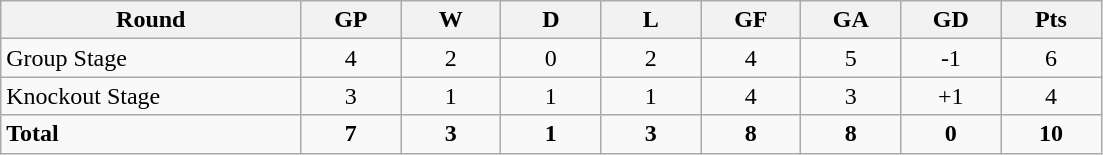<table class="wikitable" style="text-align:center;">
<tr>
<th width=15%>Round</th>
<th width=5%>GP</th>
<th width=5%>W</th>
<th width=5%>D</th>
<th width=5%>L</th>
<th width=5%>GF</th>
<th width=5%>GA</th>
<th width=5%>GD</th>
<th width=5%>Pts</th>
</tr>
<tr>
<td align="left">Group Stage</td>
<td>4</td>
<td>2</td>
<td>0</td>
<td>2</td>
<td>4</td>
<td>5</td>
<td>-1</td>
<td>6</td>
</tr>
<tr>
<td align="left">Knockout Stage</td>
<td>3</td>
<td>1</td>
<td>1</td>
<td>1</td>
<td>4</td>
<td>3</td>
<td>+1</td>
<td>4</td>
</tr>
<tr style="font-weight:bold">
<td align="left">Total</td>
<td>7</td>
<td>3</td>
<td>1</td>
<td>3</td>
<td>8</td>
<td>8</td>
<td>0</td>
<td>10</td>
</tr>
</table>
